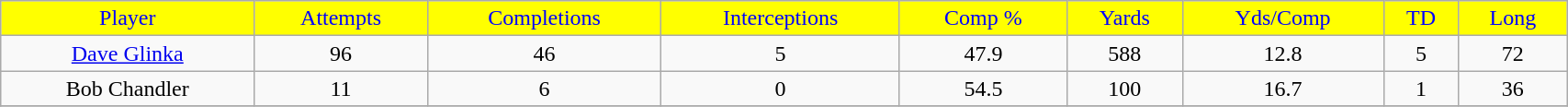<table class="wikitable" width="90%">
<tr align="center"  style="background:yellow;color:blue;">
<td>Player</td>
<td>Attempts</td>
<td>Completions</td>
<td>Interceptions</td>
<td>Comp %</td>
<td>Yards</td>
<td>Yds/Comp</td>
<td>TD</td>
<td>Long</td>
</tr>
<tr align="center" bgcolor="">
<td><a href='#'>Dave Glinka</a></td>
<td>96</td>
<td>46</td>
<td>5</td>
<td>47.9</td>
<td>588</td>
<td>12.8</td>
<td>5</td>
<td>72</td>
</tr>
<tr align="center" bgcolor="">
<td>Bob Chandler</td>
<td>11</td>
<td>6</td>
<td>0</td>
<td>54.5</td>
<td>100</td>
<td>16.7</td>
<td>1</td>
<td>36</td>
</tr>
<tr>
</tr>
</table>
